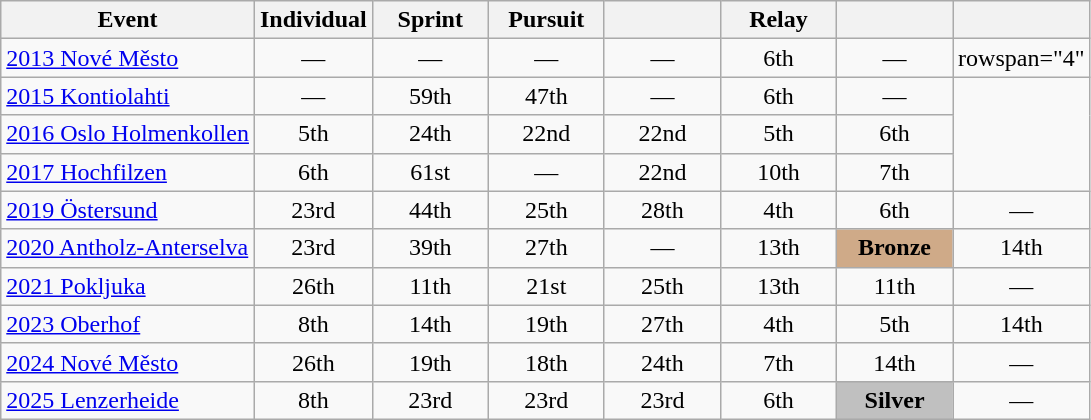<table class="wikitable" style="text-align: center;">
<tr ">
<th>Event</th>
<th style="width:70px;">Individual</th>
<th style="width:70px;">Sprint</th>
<th style="width:70px;">Pursuit</th>
<th style="width:70px;"></th>
<th style="width:70px;">Relay</th>
<th style="width:70px;"></th>
<th style="width:70px;"></th>
</tr>
<tr>
<td align=left> <a href='#'>2013 Nové Město</a></td>
<td>—</td>
<td>—</td>
<td>—</td>
<td>—</td>
<td>6th</td>
<td>—</td>
<td>rowspan="4" </td>
</tr>
<tr>
<td align=left> <a href='#'>2015 Kontiolahti</a></td>
<td>—</td>
<td>59th</td>
<td>47th</td>
<td>—</td>
<td>6th</td>
<td>—</td>
</tr>
<tr>
<td align=left> <a href='#'>2016 Oslo Holmenkollen</a></td>
<td>5th</td>
<td>24th</td>
<td>22nd</td>
<td>22nd</td>
<td>5th</td>
<td>6th</td>
</tr>
<tr>
<td align=left> <a href='#'>2017 Hochfilzen</a></td>
<td>6th</td>
<td>61st</td>
<td>—</td>
<td>22nd</td>
<td>10th</td>
<td>7th</td>
</tr>
<tr>
<td align=left> <a href='#'>2019 Östersund</a></td>
<td>23rd</td>
<td>44th</td>
<td>25th</td>
<td>28th</td>
<td>4th</td>
<td>6th</td>
<td>—</td>
</tr>
<tr>
<td align=left> <a href='#'>2020 Antholz-Anterselva</a></td>
<td>23rd</td>
<td>39th</td>
<td>27th</td>
<td>—</td>
<td>13th</td>
<td style="background:#cfaa88;"><strong>Bronze</strong></td>
<td>14th</td>
</tr>
<tr>
<td align=left> <a href='#'>2021 Pokljuka</a></td>
<td>26th</td>
<td>11th</td>
<td>21st</td>
<td>25th</td>
<td>13th</td>
<td>11th</td>
<td>—</td>
</tr>
<tr>
<td align=left> <a href='#'>2023 Oberhof</a></td>
<td>8th</td>
<td>14th</td>
<td>19th</td>
<td>27th</td>
<td>4th</td>
<td>5th</td>
<td>14th</td>
</tr>
<tr>
<td align=left> <a href='#'>2024 Nové Město</a></td>
<td>26th</td>
<td>19th</td>
<td>18th</td>
<td>24th</td>
<td>7th</td>
<td>14th</td>
<td>—</td>
</tr>
<tr>
<td align=left> <a href='#'>2025 Lenzerheide</a></td>
<td>8th</td>
<td>23rd</td>
<td>23rd</td>
<td>23rd</td>
<td>6th</td>
<td style="background:silver;"><strong>Silver</strong></td>
<td>—</td>
</tr>
</table>
